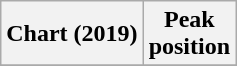<table class="wikitable plainrowheaders" style="text-align:center">
<tr>
<th scope="col">Chart (2019)</th>
<th scope="col">Peak<br>position</th>
</tr>
<tr>
</tr>
</table>
